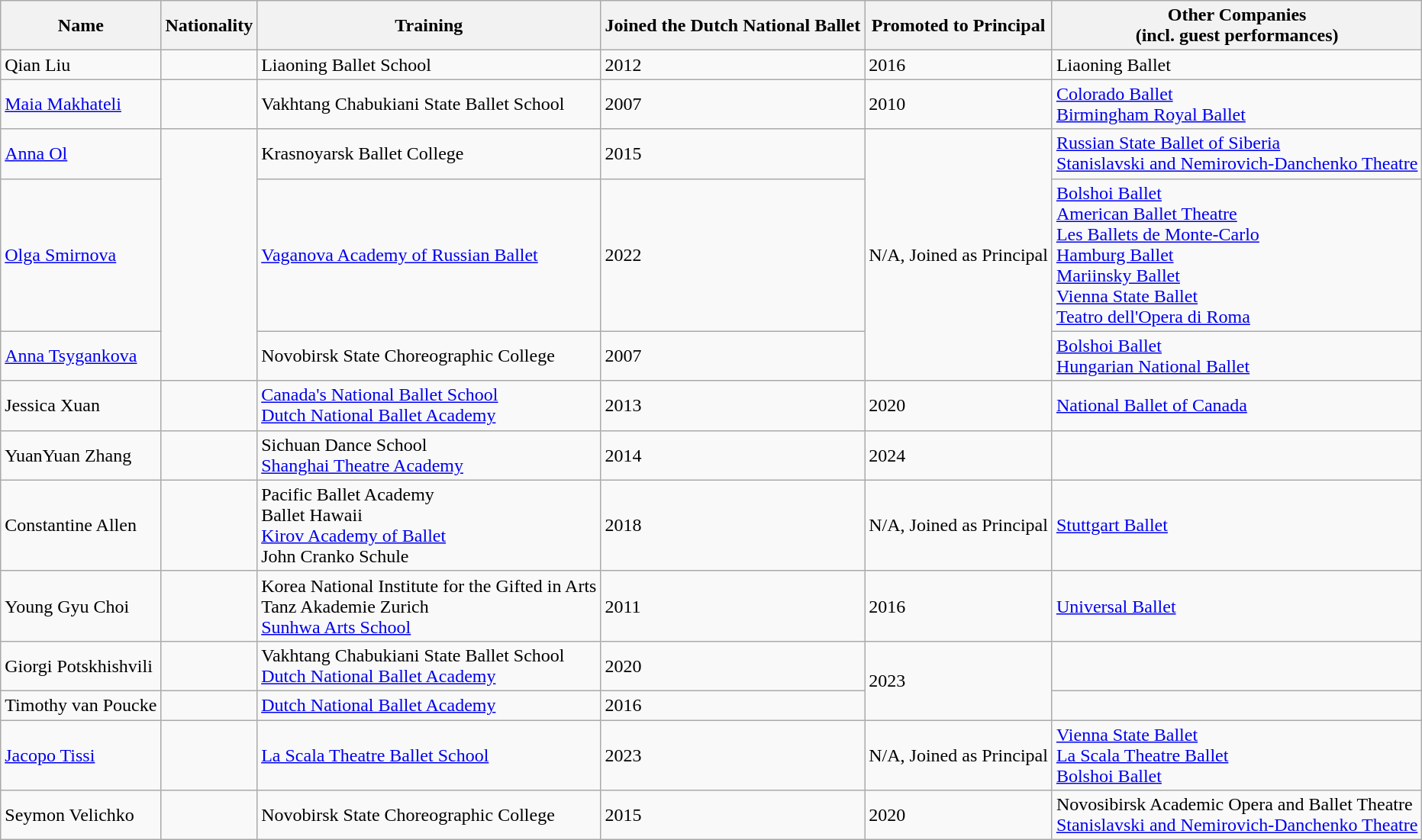<table class="wikitable">
<tr>
<th>Name</th>
<th>Nationality</th>
<th>Training</th>
<th>Joined the Dutch National Ballet</th>
<th>Promoted to Principal</th>
<th>Other Companies<br><strong>(incl. guest performances)</strong></th>
</tr>
<tr>
<td>Qian Liu</td>
<td></td>
<td>Liaoning Ballet School</td>
<td>2012</td>
<td>2016</td>
<td>Liaoning Ballet</td>
</tr>
<tr>
<td><a href='#'>Maia Makhateli</a></td>
<td></td>
<td>Vakhtang Chabukiani State Ballet School</td>
<td>2007</td>
<td>2010</td>
<td><a href='#'>Colorado Ballet</a><br><a href='#'>Birmingham Royal Ballet</a></td>
</tr>
<tr>
<td><a href='#'>Anna Ol</a></td>
<td rowspan="3"></td>
<td>Krasnoyarsk Ballet College</td>
<td>2015</td>
<td rowspan="3">N/A, Joined as Principal</td>
<td><a href='#'>Russian State Ballet of Siberia</a><br><a href='#'>Stanislavski and Nemirovich-Danchenko Theatre</a></td>
</tr>
<tr>
<td><a href='#'>Olga Smirnova</a></td>
<td><a href='#'>Vaganova Academy of Russian Ballet</a></td>
<td>2022</td>
<td><a href='#'>Bolshoi Ballet</a><br><a href='#'>American Ballet Theatre</a><br><a href='#'>Les Ballets de Monte-Carlo</a><br><a href='#'>Hamburg Ballet</a><br><a href='#'>Mariinsky Ballet</a><br><a href='#'>Vienna State Ballet</a><br><a href='#'>Teatro dell'Opera di Roma</a></td>
</tr>
<tr>
<td><a href='#'>Anna Tsygankova</a></td>
<td>Novobirsk State Choreographic College</td>
<td>2007</td>
<td><a href='#'>Bolshoi Ballet</a><br><a href='#'>Hungarian National Ballet</a></td>
</tr>
<tr>
<td>Jessica Xuan</td>
<td><br></td>
<td><a href='#'>Canada's National Ballet School</a><br><a href='#'>Dutch National Ballet Academy</a></td>
<td>2013</td>
<td>2020</td>
<td><a href='#'>National Ballet of Canada</a></td>
</tr>
<tr>
<td>YuanYuan Zhang</td>
<td></td>
<td>Sichuan Dance School<br><a href='#'>Shanghai Theatre Academy</a></td>
<td>2014</td>
<td>2024</td>
<td></td>
</tr>
<tr>
<td>Constantine Allen</td>
<td></td>
<td>Pacific Ballet Academy<br>Ballet Hawaii<br><a href='#'>Kirov Academy of Ballet</a><br>John Cranko Schule</td>
<td>2018</td>
<td>N/A, Joined as Principal</td>
<td><a href='#'>Stuttgart Ballet</a></td>
</tr>
<tr>
<td>Young Gyu Choi</td>
<td></td>
<td>Korea National Institute for the Gifted in Arts<br>Tanz Akademie Zurich<br><a href='#'>Sunhwa Arts School</a></td>
<td>2011</td>
<td>2016</td>
<td><a href='#'>Universal Ballet</a></td>
</tr>
<tr>
<td>Giorgi Potskhishvili</td>
<td></td>
<td>Vakhtang Chabukiani State Ballet School<br><a href='#'>Dutch National Ballet Academy</a></td>
<td>2020</td>
<td rowspan="2">2023</td>
<td></td>
</tr>
<tr>
<td>Timothy van Poucke</td>
<td></td>
<td><a href='#'>Dutch National Ballet Academy</a></td>
<td>2016</td>
<td></td>
</tr>
<tr>
<td><a href='#'>Jacopo Tissi</a></td>
<td></td>
<td><a href='#'>La Scala Theatre Ballet School</a></td>
<td>2023</td>
<td>N/A, Joined as Principal</td>
<td><a href='#'>Vienna State Ballet</a><br><a href='#'>La Scala Theatre Ballet</a><br><a href='#'>Bolshoi Ballet</a></td>
</tr>
<tr>
<td>Seymon Velichko</td>
<td></td>
<td>Novobirsk State Choreographic College</td>
<td>2015</td>
<td>2020</td>
<td>Novosibirsk Academic Opera and Ballet Theatre<br><a href='#'>Stanislavski and Nemirovich-Danchenko Theatre</a></td>
</tr>
</table>
